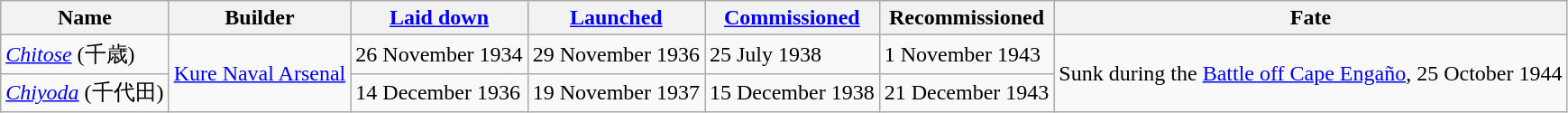<table class="wikitable plainrowheaders">
<tr>
<th scope="col">Name</th>
<th scope="col">Builder</th>
<th scope="col"><a href='#'>Laid down</a></th>
<th scope="col"><a href='#'>Launched</a></th>
<th scope="col"><a href='#'>Commissioned</a></th>
<th scope="col">Recommissioned</th>
<th scope="col">Fate</th>
</tr>
<tr>
<td scope="row"><a href='#'><em>Chitose</em></a> (千歳)</td>
<td rowspan=2><a href='#'>Kure Naval Arsenal</a></td>
<td>26 November 1934</td>
<td>29 November 1936</td>
<td>25 July 1938</td>
<td>1 November 1943</td>
<td rowspan=2>Sunk during the <a href='#'>Battle off Cape Engaño</a>, 25 October 1944</td>
</tr>
<tr>
<td scope="row"><a href='#'><em>Chiyoda</em></a> (千代田)</td>
<td>14 December 1936</td>
<td>19 November 1937</td>
<td>15 December 1938</td>
<td>21 December 1943</td>
</tr>
</table>
